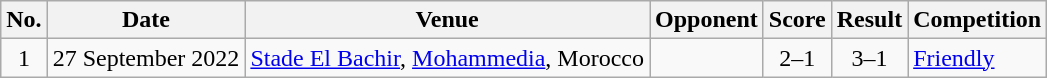<table class="wikitable sortable">
<tr>
<th scope="col">No.</th>
<th scope="col">Date</th>
<th scope="col">Venue</th>
<th scope="col">Opponent</th>
<th scope="col">Score</th>
<th scope="col">Result</th>
<th scope="col">Competition</th>
</tr>
<tr>
<td style="text-align:center">1</td>
<td>27 September 2022</td>
<td><a href='#'>Stade El Bachir</a>, <a href='#'>Mohammedia</a>, Morocco</td>
<td></td>
<td style="text-align:center">2–1</td>
<td style="text-align:center">3–1</td>
<td><a href='#'>Friendly</a></td>
</tr>
</table>
